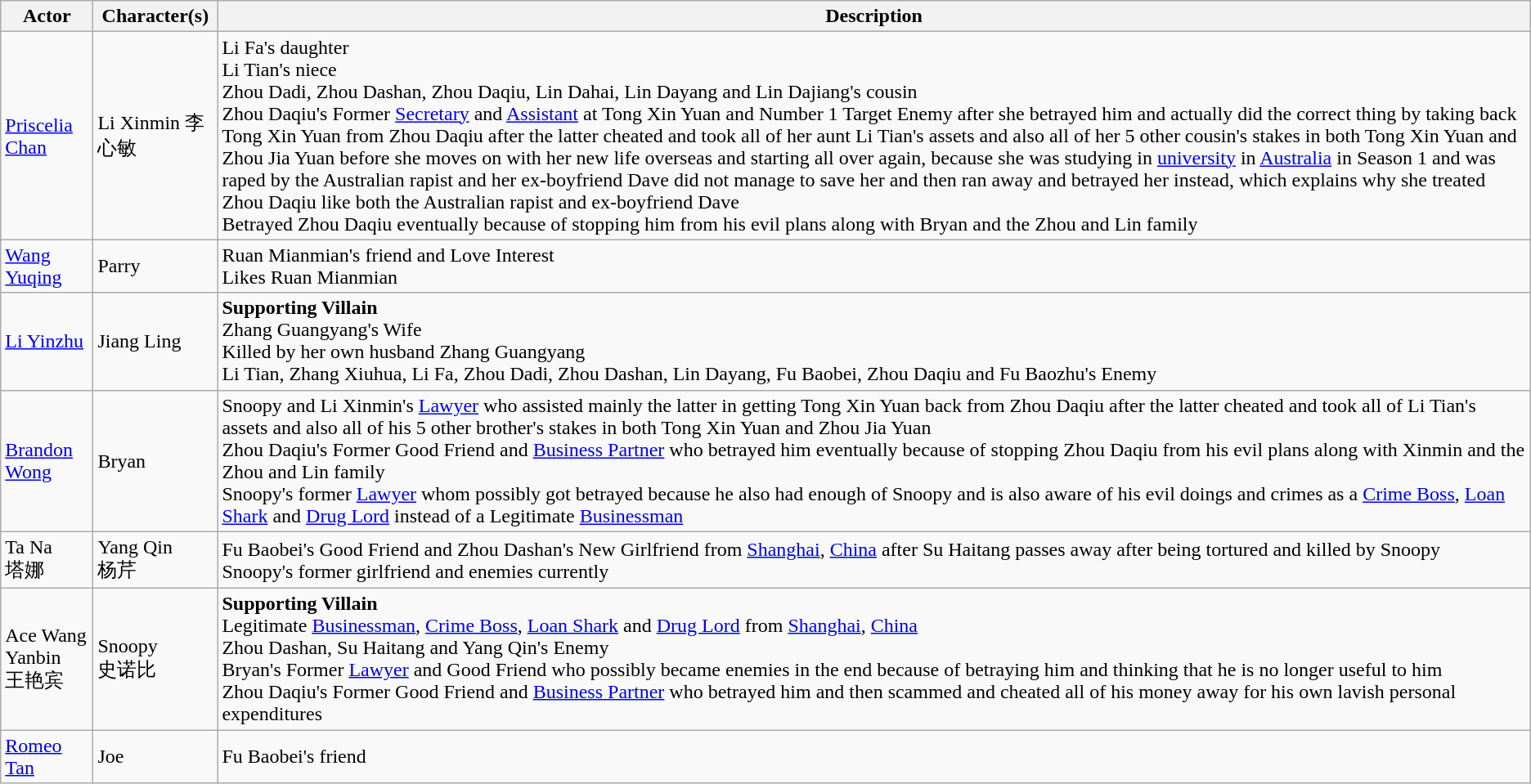<table class="wikitable">
<tr>
<th>Actor</th>
<th>Character(s)</th>
<th>Description</th>
</tr>
<tr>
<td><a href='#'>Priscelia Chan</a></td>
<td>Li Xinmin 李心敏</td>
<td>Li Fa's daughter <br> Li Tian's niece <br> Zhou Dadi, Zhou Dashan, Zhou Daqiu, Lin Dahai, Lin Dayang and Lin Dajiang's cousin <br> Zhou Daqiu's Former <a href='#'>Secretary</a> and <a href='#'>Assistant</a> at Tong Xin Yuan and Number 1 Target Enemy after she betrayed him and actually did the correct thing by taking back Tong Xin Yuan from Zhou Daqiu after the latter cheated and took all of her aunt Li Tian's assets and also all of her 5 other cousin's stakes in both Tong Xin Yuan and Zhou Jia Yuan before she moves on with her new life overseas and starting all over again, because she was studying in <a href='#'>university</a> in <a href='#'>Australia</a> in Season 1 and was raped by the Australian rapist and her ex-boyfriend Dave did not manage to save her and then ran away and betrayed her instead, which explains why she treated Zhou Daqiu like both the Australian rapist and ex-boyfriend Dave <br> Betrayed Zhou Daqiu eventually because of stopping him from his evil plans along with Bryan and the Zhou and Lin family</td>
</tr>
<tr>
<td><a href='#'>Wang Yuqing</a></td>
<td>Parry</td>
<td>Ruan Mianmian's friend and Love Interest <br> Likes Ruan Mianmian</td>
</tr>
<tr>
<td><a href='#'>Li Yinzhu</a></td>
<td>Jiang Ling</td>
<td><strong>Supporting Villain</strong> <br>  Zhang Guangyang's Wife <br> Killed by her own husband Zhang Guangyang <br> Li Tian, Zhang Xiuhua, Li Fa, Zhou Dadi, Zhou Dashan, Lin Dayang, Fu Baobei, Zhou Daqiu and Fu Baozhu's Enemy</td>
</tr>
<tr>
<td><a href='#'>Brandon Wong</a></td>
<td>Bryan</td>
<td>Snoopy and Li Xinmin's <a href='#'>Lawyer</a> who assisted mainly the latter in getting Tong Xin Yuan back from Zhou Daqiu after the latter cheated and took all of Li Tian's assets and also all of his 5 other brother's stakes in both Tong Xin Yuan and Zhou Jia Yuan <br> Zhou Daqiu's Former Good Friend and <a href='#'>Business Partner</a> who betrayed him eventually because of stopping Zhou Daqiu from his evil plans along with Xinmin and the Zhou and Lin family <br> Snoopy's former <a href='#'>Lawyer</a> whom possibly got betrayed because he  also had enough of Snoopy and is also aware of his evil doings and crimes as a <a href='#'>Crime Boss</a>, <a href='#'>Loan Shark</a> and <a href='#'>Drug Lord</a> instead of a Legitimate <a href='#'>Businessman</a></td>
</tr>
<tr>
<td>Ta Na <br> 塔娜</td>
<td>Yang Qin <br> 杨芹</td>
<td>Fu Baobei's Good Friend and Zhou Dashan's New Girlfriend from <a href='#'>Shanghai</a>, <a href='#'>China</a> after Su Haitang passes away after being tortured and killed by Snoopy <br> Snoopy's former girlfriend and enemies currently</td>
</tr>
<tr>
<td>Ace Wang Yanbin <br> 王艳宾</td>
<td>Snoopy <br> 史诺比</td>
<td><strong>Supporting Villain</strong> <br> Legitimate <a href='#'>Businessman</a>, <a href='#'>Crime Boss</a>, <a href='#'>Loan Shark</a> and <a href='#'>Drug Lord</a> from <a href='#'>Shanghai</a>, <a href='#'>China</a> <br> Zhou Dashan, Su Haitang and Yang Qin's Enemy <br> Bryan's Former <a href='#'>Lawyer</a> and Good Friend who possibly became enemies in the end because of betraying him and thinking that he is no longer useful to him <br> Zhou Daqiu's Former Good Friend and <a href='#'>Business Partner</a> who betrayed him and then scammed and cheated all of his money away for his own lavish personal expenditures</td>
</tr>
<tr>
<td><a href='#'>Romeo Tan</a></td>
<td>Joe</td>
<td>Fu Baobei's friend</td>
</tr>
</table>
